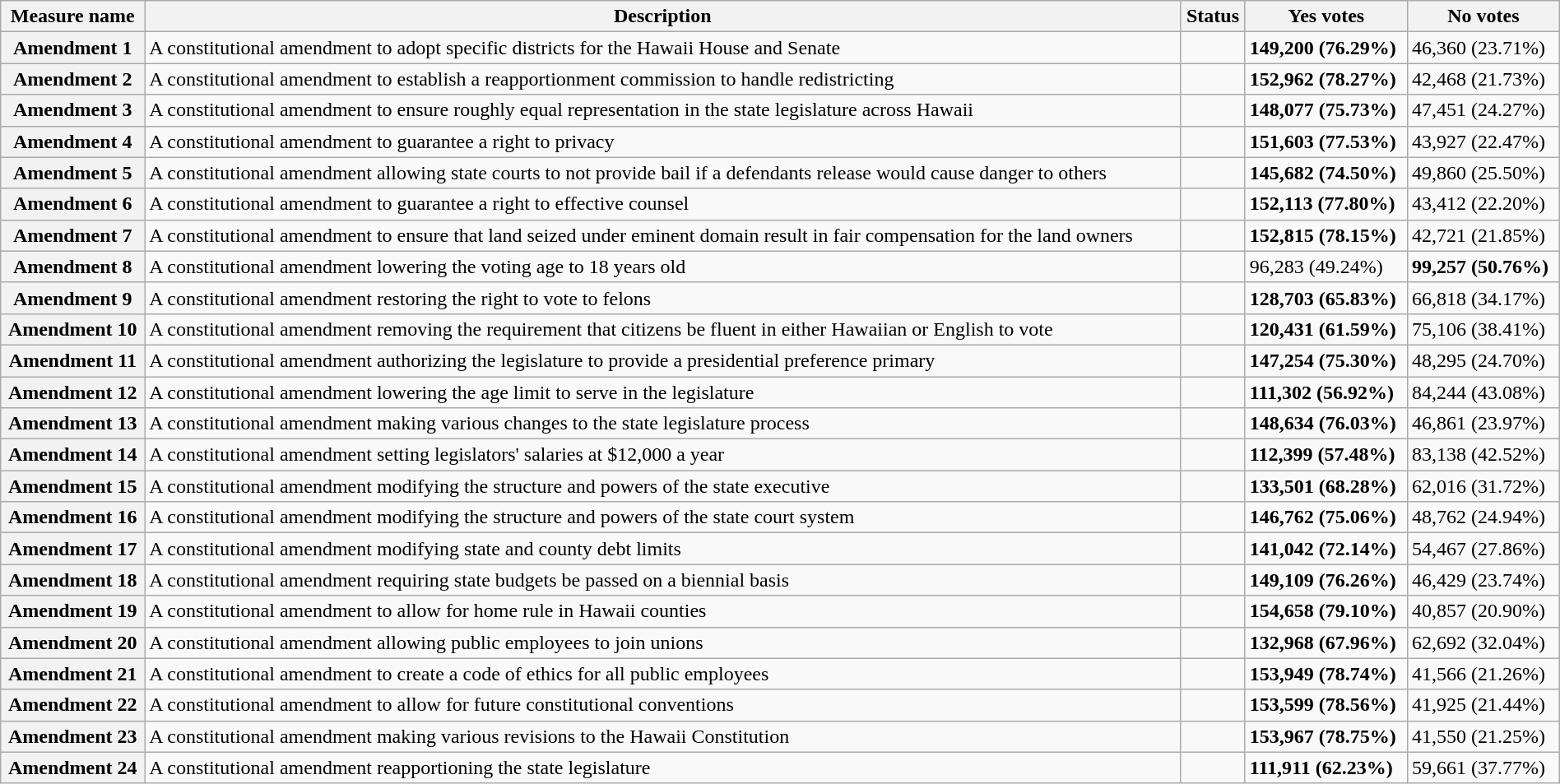<table class="wikitable sortable plainrowheaders" style="width:100%">
<tr>
<th scope="col">Measure name</th>
<th class="unsortable" scope="col">Description</th>
<th scope="col">Status</th>
<th scope="col">Yes votes</th>
<th scope="col">No votes</th>
</tr>
<tr>
<th scope="row">Amendment 1</th>
<td>A constitutional amendment to adopt specific districts for the Hawaii House and Senate</td>
<td></td>
<td><strong>149,200 (76.29%)</strong></td>
<td>46,360 (23.71%)</td>
</tr>
<tr>
<th scope="row">Amendment 2</th>
<td>A constitutional amendment to establish a reapportionment commission to handle redistricting</td>
<td></td>
<td><strong>152,962 (78.27%)</strong></td>
<td>42,468 (21.73%)</td>
</tr>
<tr>
<th scope="row">Amendment 3</th>
<td>A constitutional amendment to ensure roughly equal representation in the state legislature across Hawaii</td>
<td></td>
<td><strong>148,077 (75.73%)</strong></td>
<td>47,451 (24.27%)</td>
</tr>
<tr>
<th scope="row">Amendment 4</th>
<td>A constitutional amendment to guarantee a right to privacy</td>
<td></td>
<td><strong>151,603 (77.53%)</strong></td>
<td>43,927 (22.47%)</td>
</tr>
<tr>
<th scope="row">Amendment 5</th>
<td>A constitutional amendment allowing state courts to not provide bail if a defendants release would cause danger to others</td>
<td></td>
<td><strong>145,682 (74.50%)</strong></td>
<td>49,860 (25.50%)</td>
</tr>
<tr>
<th scope="row">Amendment 6</th>
<td>A constitutional amendment to guarantee a right to effective counsel</td>
<td></td>
<td><strong>152,113 (77.80%)</strong></td>
<td>43,412 (22.20%)</td>
</tr>
<tr>
<th scope="row">Amendment 7</th>
<td>A constitutional amendment to ensure that land seized under eminent domain result in fair compensation for the land owners</td>
<td></td>
<td><strong>152,815 (78.15%)</strong></td>
<td>42,721 (21.85%)</td>
</tr>
<tr>
<th scope="row">Amendment 8</th>
<td>A constitutional amendment lowering the voting age to 18 years old</td>
<td></td>
<td>96,283 (49.24%)</td>
<td><strong>99,257 (50.76%)</strong></td>
</tr>
<tr>
<th scope="row">Amendment 9</th>
<td>A constitutional amendment restoring the right to vote to felons</td>
<td></td>
<td><strong>128,703 (65.83%)</strong></td>
<td>66,818 (34.17%)</td>
</tr>
<tr>
<th scope="row">Amendment 10</th>
<td>A constitutional amendment removing the requirement that citizens be fluent in either Hawaiian or English to vote</td>
<td></td>
<td><strong>120,431 (61.59%)</strong></td>
<td>75,106 (38.41%)</td>
</tr>
<tr>
<th scope="row">Amendment 11</th>
<td>A constitutional amendment authorizing the legislature to provide a presidential preference primary</td>
<td></td>
<td><strong>147,254 (75.30%)</strong></td>
<td>48,295 (24.70%)</td>
</tr>
<tr>
<th scope="row">Amendment 12</th>
<td>A constitutional amendment lowering the age limit to serve in the legislature</td>
<td></td>
<td><strong>111,302 (56.92%)</strong></td>
<td>84,244 (43.08%)</td>
</tr>
<tr>
<th scope="row">Amendment 13</th>
<td>A constitutional amendment making various changes to the state legislature process</td>
<td></td>
<td><strong>148,634 (76.03%)</strong></td>
<td>46,861 (23.97%)</td>
</tr>
<tr>
<th scope="row">Amendment 14</th>
<td>A constitutional amendment setting legislators' salaries at $12,000 a year</td>
<td></td>
<td><strong>112,399 (57.48%)</strong></td>
<td>83,138 (42.52%)</td>
</tr>
<tr>
<th scope="row">Amendment 15</th>
<td>A constitutional amendment modifying the structure and powers of the state executive</td>
<td></td>
<td><strong>133,501 (68.28%)</strong></td>
<td>62,016 (31.72%)</td>
</tr>
<tr>
<th scope="row">Amendment 16</th>
<td>A constitutional amendment modifying the structure and powers of the state court system</td>
<td></td>
<td><strong>146,762 (75.06%)</strong></td>
<td>48,762 (24.94%)</td>
</tr>
<tr>
<th scope="row">Amendment 17</th>
<td>A constitutional amendment modifying state and county debt limits</td>
<td></td>
<td><strong>141,042 (72.14%)</strong></td>
<td>54,467 (27.86%)</td>
</tr>
<tr>
<th scope="row">Amendment 18</th>
<td>A constitutional amendment requiring state budgets be passed on a biennial basis</td>
<td></td>
<td><strong>149,109 (76.26%)</strong></td>
<td>46,429 (23.74%)</td>
</tr>
<tr>
<th scope="row">Amendment 19</th>
<td>A constitutional amendment to allow for home rule in Hawaii counties</td>
<td></td>
<td><strong>154,658 (79.10%)</strong></td>
<td>40,857 (20.90%)</td>
</tr>
<tr>
<th scope="row">Amendment 20</th>
<td>A constitutional amendment allowing public employees to join unions</td>
<td></td>
<td><strong>132,968 (67.96%)</strong></td>
<td>62,692 (32.04%)</td>
</tr>
<tr>
<th scope="row">Amendment 21</th>
<td>A constitutional amendment to create a code of ethics for all public employees</td>
<td></td>
<td><strong>153,949 (78.74%)</strong></td>
<td>41,566 (21.26%)</td>
</tr>
<tr>
<th scope="row">Amendment 22</th>
<td>A constitutional amendment to allow for future constitutional conventions</td>
<td></td>
<td><strong>153,599 (78.56%)</strong></td>
<td>41,925 (21.44%)</td>
</tr>
<tr>
<th scope="row">Amendment 23</th>
<td>A constitutional amendment making various revisions to the Hawaii Constitution</td>
<td></td>
<td><strong>153,967 (78.75%)</strong></td>
<td>41,550 (21.25%)</td>
</tr>
<tr>
<th scope="row">Amendment 24</th>
<td>A constitutional amendment reapportioning the state legislature</td>
<td></td>
<td><strong>111,911 (62.23%)</strong></td>
<td>59,661 (37.77%)</td>
</tr>
</table>
